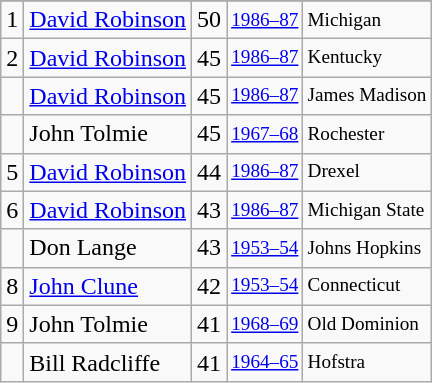<table class="wikitable">
<tr>
</tr>
<tr>
<td>1</td>
<td><a href='#'>David Robinson</a></td>
<td>50</td>
<td style="font-size:80%;"><a href='#'>1986–87</a></td>
<td style="font-size:80%;">Michigan</td>
</tr>
<tr>
<td>2</td>
<td><a href='#'>David Robinson</a></td>
<td>45</td>
<td style="font-size:80%;"><a href='#'>1986–87</a></td>
<td style="font-size:80%;">Kentucky</td>
</tr>
<tr>
<td></td>
<td><a href='#'>David Robinson</a></td>
<td>45</td>
<td style="font-size:80%;"><a href='#'>1986–87</a></td>
<td style="font-size:80%;">James Madison</td>
</tr>
<tr>
<td></td>
<td>John Tolmie</td>
<td>45</td>
<td style="font-size:80%;"><a href='#'>1967–68</a></td>
<td style="font-size:80%;">Rochester</td>
</tr>
<tr>
<td>5</td>
<td><a href='#'>David Robinson</a></td>
<td>44</td>
<td style="font-size:80%;"><a href='#'>1986–87</a></td>
<td style="font-size:80%;">Drexel</td>
</tr>
<tr>
<td>6</td>
<td><a href='#'>David Robinson</a></td>
<td>43</td>
<td style="font-size:80%;"><a href='#'>1986–87</a></td>
<td style="font-size:80%;">Michigan State</td>
</tr>
<tr>
<td></td>
<td>Don Lange</td>
<td>43</td>
<td style="font-size:80%;"><a href='#'>1953–54</a></td>
<td style="font-size:80%;">Johns Hopkins</td>
</tr>
<tr>
<td>8</td>
<td><a href='#'>John Clune</a></td>
<td>42</td>
<td style="font-size:80%;"><a href='#'>1953–54</a></td>
<td style="font-size:80%;">Connecticut</td>
</tr>
<tr>
<td>9</td>
<td>John Tolmie</td>
<td>41</td>
<td style="font-size:80%;"><a href='#'>1968–69</a></td>
<td style="font-size:80%;">Old Dominion</td>
</tr>
<tr>
<td></td>
<td>Bill Radcliffe</td>
<td>41</td>
<td style="font-size:80%;"><a href='#'>1964–65</a></td>
<td style="font-size:80%;">Hofstra</td>
</tr>
</table>
